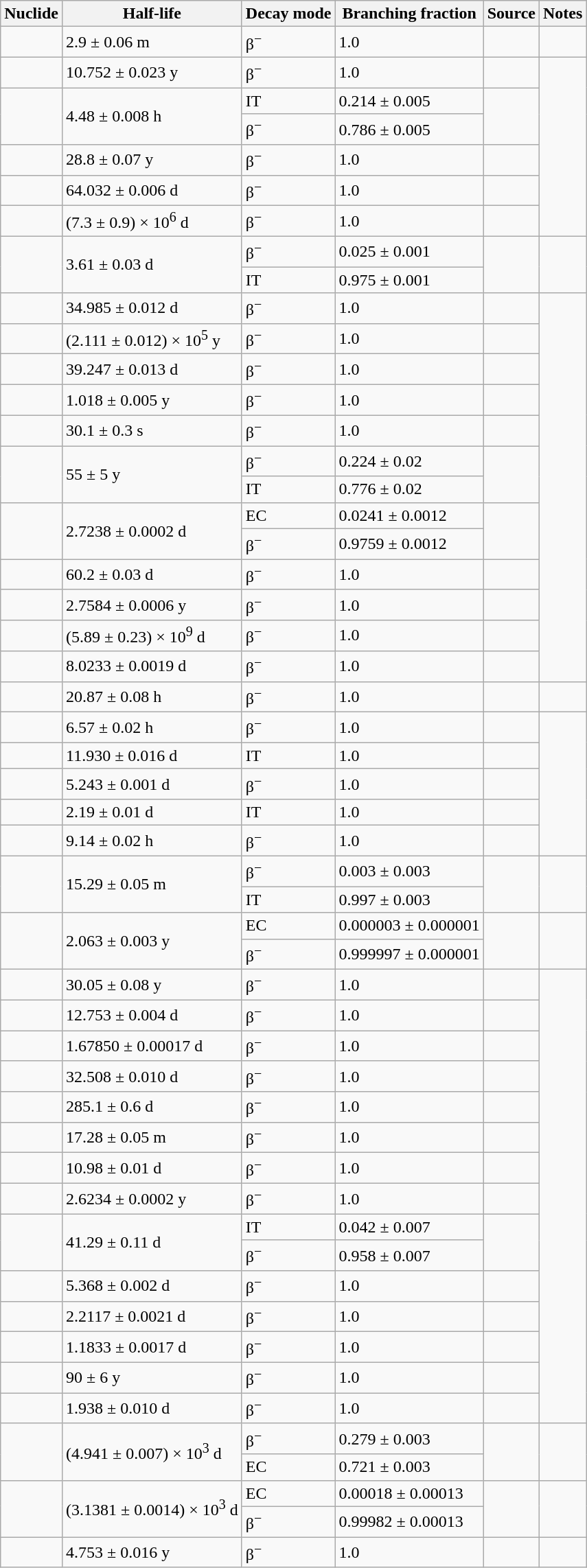<table class="wikitable">
<tr>
<th>Nuclide</th>
<th>Half-life</th>
<th>Decay mode</th>
<th>Branching fraction</th>
<th>Source</th>
<th>Notes</th>
</tr>
<tr>
<td></td>
<td>2.9 ± 0.06 m</td>
<td>β<sup>−</sup></td>
<td>1.0</td>
<td></td>
<td></td>
</tr>
<tr>
<td></td>
<td>10.752 ± 0.023 y</td>
<td>β<sup>−</sup></td>
<td>1.0</td>
<td></td>
</tr>
<tr>
<td rowspan="2"></td>
<td rowspan="2">4.48 ± 0.008 h</td>
<td>IT</td>
<td>0.214 ± 0.005</td>
<td rowspan="2"></td>
</tr>
<tr>
<td>β<sup>−</sup></td>
<td>0.786 ± 0.005</td>
</tr>
<tr>
<td></td>
<td>28.8 ± 0.07 y</td>
<td>β<sup>−</sup></td>
<td>1.0</td>
<td></td>
</tr>
<tr>
<td></td>
<td>64.032 ± 0.006 d</td>
<td>β<sup>−</sup></td>
<td>1.0</td>
<td></td>
</tr>
<tr>
<td></td>
<td>(7.3 ± 0.9) × 10<sup>6</sup> d</td>
<td>β<sup>−</sup></td>
<td>1.0</td>
<td></td>
</tr>
<tr>
<td rowspan="2"></td>
<td rowspan="2">3.61 ± 0.03 d</td>
<td>β<sup>−</sup></td>
<td>0.025 ± 0.001</td>
<td rowspan="2"></td>
<td rowspan="2"></td>
</tr>
<tr>
<td>IT</td>
<td>0.975 ± 0.001</td>
</tr>
<tr>
<td></td>
<td>34.985 ± 0.012 d</td>
<td>β<sup>−</sup></td>
<td>1.0</td>
<td></td>
</tr>
<tr>
<td></td>
<td>(2.111 ± 0.012) × 10<sup>5</sup> y</td>
<td>β<sup>−</sup></td>
<td>1.0</td>
<td></td>
</tr>
<tr>
<td></td>
<td>39.247 ± 0.013 d</td>
<td>β<sup>−</sup></td>
<td>1.0</td>
<td></td>
</tr>
<tr>
<td></td>
<td>1.018 ± 0.005 y</td>
<td>β<sup>−</sup></td>
<td>1.0</td>
<td></td>
</tr>
<tr>
<td></td>
<td>30.1 ± 0.3 s</td>
<td>β<sup>−</sup></td>
<td>1.0</td>
<td></td>
</tr>
<tr>
<td rowspan="2"></td>
<td rowspan="2">55 ± 5 y</td>
<td>β<sup>−</sup></td>
<td>0.224 ± 0.02</td>
<td rowspan="2"></td>
</tr>
<tr>
<td>IT</td>
<td>0.776 ± 0.02</td>
</tr>
<tr>
<td rowspan="2"></td>
<td rowspan="2">2.7238 ± 0.0002 d</td>
<td>EC</td>
<td>0.0241 ± 0.0012</td>
<td rowspan="2"></td>
</tr>
<tr>
<td>β<sup>−</sup></td>
<td>0.9759 ± 0.0012</td>
</tr>
<tr>
<td></td>
<td>60.2 ± 0.03 d</td>
<td>β<sup>−</sup></td>
<td>1.0</td>
<td></td>
</tr>
<tr>
<td></td>
<td>2.7584 ± 0.0006 y</td>
<td>β<sup>−</sup></td>
<td>1.0</td>
<td></td>
</tr>
<tr>
<td></td>
<td>(5.89 ± 0.23) × 10<sup>9</sup> d</td>
<td>β<sup>−</sup></td>
<td>1.0</td>
<td></td>
</tr>
<tr>
<td></td>
<td>8.0233 ± 0.0019 d</td>
<td>β<sup>−</sup></td>
<td>1.0</td>
<td></td>
</tr>
<tr>
<td></td>
<td>20.87 ± 0.08 h</td>
<td>β<sup>−</sup></td>
<td>1.0</td>
<td></td>
<td></td>
</tr>
<tr>
<td></td>
<td>6.57 ± 0.02 h</td>
<td>β<sup>−</sup></td>
<td>1.0</td>
<td></td>
</tr>
<tr>
<td></td>
<td>11.930 ± 0.016 d</td>
<td>IT</td>
<td>1.0</td>
<td></td>
</tr>
<tr>
<td></td>
<td>5.243 ± 0.001 d</td>
<td>β<sup>−</sup></td>
<td>1.0</td>
<td></td>
</tr>
<tr>
<td></td>
<td>2.19 ± 0.01 d</td>
<td>IT</td>
<td>1.0</td>
<td></td>
</tr>
<tr>
<td></td>
<td>9.14 ± 0.02 h</td>
<td>β<sup>−</sup></td>
<td>1.0</td>
<td></td>
</tr>
<tr>
<td rowspan="2"></td>
<td rowspan="2">15.29 ± 0.05 m</td>
<td>β<sup>−</sup></td>
<td>0.003 ± 0.003</td>
<td rowspan="2"></td>
<td rowspan="2"></td>
</tr>
<tr>
<td>IT</td>
<td>0.997 ± 0.003</td>
</tr>
<tr>
<td rowspan="2"></td>
<td rowspan="2">2.063 ± 0.003 y</td>
<td>EC</td>
<td>0.000003 ± 0.000001</td>
<td rowspan="2"></td>
<td rowspan="2"></td>
</tr>
<tr>
<td>β<sup>−</sup></td>
<td>0.999997 ± 0.000001</td>
</tr>
<tr>
<td></td>
<td>30.05 ± 0.08 y</td>
<td>β<sup>−</sup></td>
<td>1.0</td>
<td></td>
</tr>
<tr>
<td></td>
<td>12.753 ± 0.004 d</td>
<td>β<sup>−</sup></td>
<td>1.0</td>
<td></td>
</tr>
<tr>
<td></td>
<td>1.67850 ± 0.00017 d</td>
<td>β<sup>−</sup></td>
<td>1.0</td>
<td></td>
</tr>
<tr>
<td></td>
<td>32.508 ± 0.010 d</td>
<td>β<sup>−</sup></td>
<td>1.0</td>
<td></td>
</tr>
<tr>
<td></td>
<td>285.1 ± 0.6 d</td>
<td>β<sup>−</sup></td>
<td>1.0</td>
<td></td>
</tr>
<tr>
<td></td>
<td>17.28 ± 0.05 m</td>
<td>β<sup>−</sup></td>
<td>1.0</td>
<td></td>
</tr>
<tr>
<td></td>
<td>10.98 ± 0.01 d</td>
<td>β<sup>−</sup></td>
<td>1.0</td>
<td></td>
</tr>
<tr>
<td></td>
<td>2.6234 ± 0.0002 y</td>
<td>β<sup>−</sup></td>
<td>1.0</td>
<td></td>
</tr>
<tr>
<td rowspan="2"></td>
<td rowspan="2">41.29 ± 0.11 d</td>
<td>IT</td>
<td>0.042 ± 0.007</td>
<td rowspan="2"></td>
</tr>
<tr>
<td>β<sup>−</sup></td>
<td>0.958 ± 0.007</td>
</tr>
<tr>
<td></td>
<td>5.368 ± 0.002 d</td>
<td>β<sup>−</sup></td>
<td>1.0</td>
<td></td>
</tr>
<tr>
<td></td>
<td>2.2117 ± 0.0021 d</td>
<td>β<sup>−</sup></td>
<td>1.0</td>
<td></td>
</tr>
<tr>
<td></td>
<td>1.1833 ± 0.0017 d</td>
<td>β<sup>−</sup></td>
<td>1.0</td>
<td></td>
</tr>
<tr>
<td></td>
<td>90 ± 6 y</td>
<td>β<sup>−</sup></td>
<td>1.0</td>
<td></td>
</tr>
<tr>
<td></td>
<td>1.938 ± 0.010 d</td>
<td>β<sup>−</sup></td>
<td>1.0</td>
<td></td>
</tr>
<tr>
<td rowspan="2"></td>
<td rowspan="2">(4.941 ± 0.007) × 10<sup>3</sup> d</td>
<td>β<sup>−</sup></td>
<td>0.279 ± 0.003</td>
<td rowspan="2"></td>
<td rowspan="2"></td>
</tr>
<tr>
<td>EC</td>
<td>0.721 ± 0.003</td>
</tr>
<tr>
<td rowspan="2"></td>
<td rowspan="2">(3.1381 ± 0.0014) × 10<sup>3</sup> d</td>
<td>EC</td>
<td>0.00018 ± 0.00013</td>
<td rowspan="2"></td>
<td rowspan="2"></td>
</tr>
<tr>
<td>β<sup>−</sup></td>
<td>0.99982 ± 0.00013</td>
</tr>
<tr>
<td></td>
<td>4.753 ± 0.016 y</td>
<td>β<sup>−</sup></td>
<td>1.0</td>
<td></td>
</tr>
</table>
